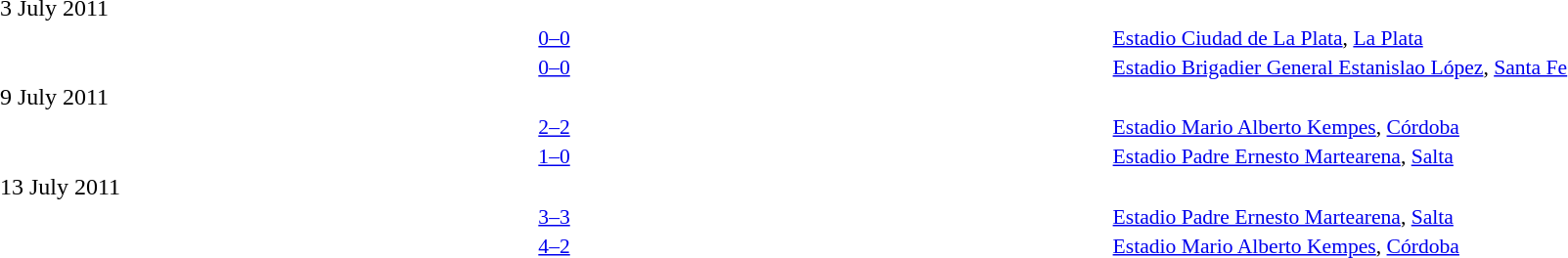<table style="width:100%" cellspacing="1">
<tr>
<th width=25%></th>
<th width=10%></th>
<th width=25%></th>
</tr>
<tr>
<td>3 July 2011</td>
</tr>
<tr style=font-size:90%>
<td align=right></td>
<td align=center><a href='#'>0–0</a></td>
<td></td>
<td><a href='#'>Estadio Ciudad de La Plata</a>, <a href='#'>La Plata</a></td>
</tr>
<tr style=font-size:90%>
<td align=right></td>
<td align=center><a href='#'>0–0</a></td>
<td></td>
<td><a href='#'>Estadio Brigadier General Estanislao López</a>, <a href='#'>Santa Fe</a></td>
</tr>
<tr>
<td>9 July 2011</td>
</tr>
<tr style=font-size:90%>
<td align=right></td>
<td align=center><a href='#'>2–2</a></td>
<td></td>
<td><a href='#'>Estadio Mario Alberto Kempes</a>, <a href='#'>Córdoba</a></td>
</tr>
<tr style=font-size:90%>
<td align=right></td>
<td align=center><a href='#'>1–0</a></td>
<td></td>
<td><a href='#'>Estadio Padre Ernesto Martearena</a>, <a href='#'>Salta</a></td>
</tr>
<tr>
<td>13 July 2011</td>
</tr>
<tr style=font-size:90%>
<td align=right></td>
<td align=center><a href='#'>3–3</a></td>
<td></td>
<td><a href='#'>Estadio Padre Ernesto Martearena</a>, <a href='#'>Salta</a></td>
</tr>
<tr style=font-size:90%>
<td align=right></td>
<td align=center><a href='#'>4–2</a></td>
<td></td>
<td><a href='#'>Estadio Mario Alberto Kempes</a>, <a href='#'>Córdoba</a></td>
</tr>
</table>
